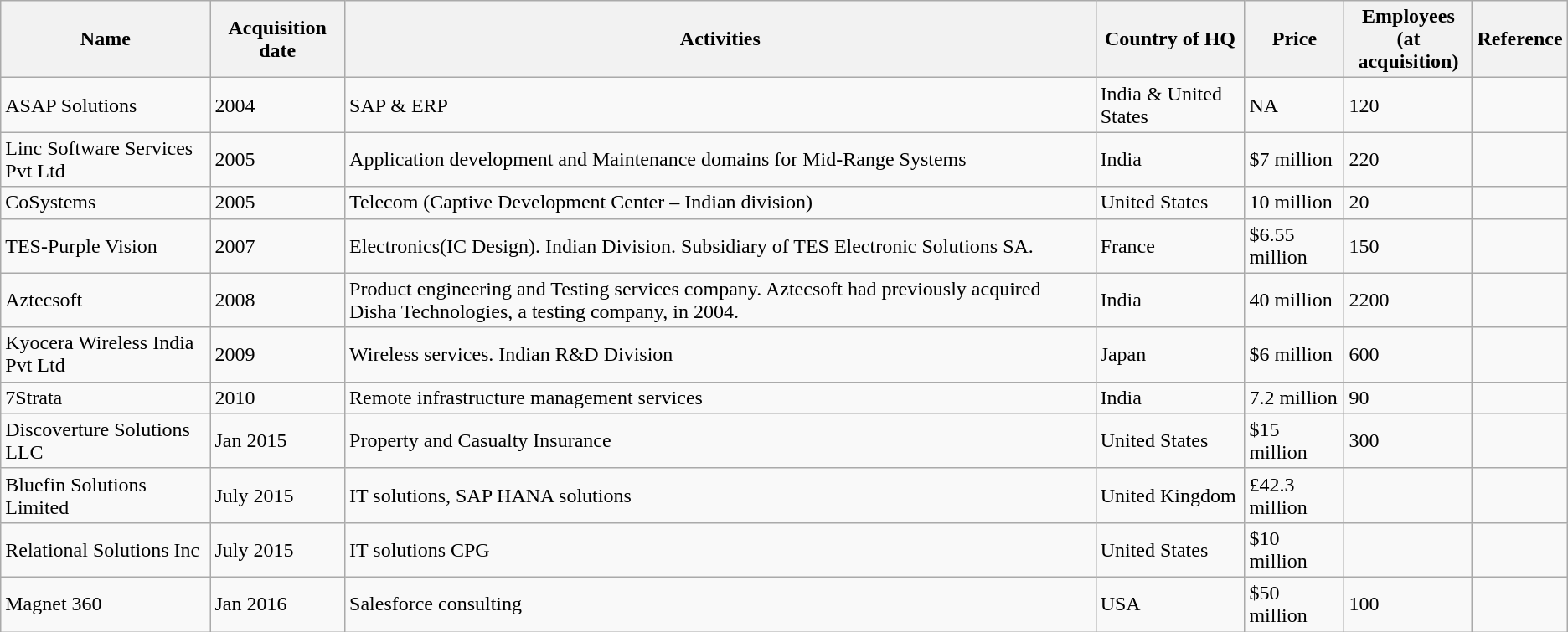<table class="wikitable sortable">
<tr>
<th data-sort-type="text">Name</th>
<th data-sort-type="date">Acquisition date</th>
<th data-sort-type="text">Activities</th>
<th data-sort-type="text">Country of HQ</th>
<th data-sort-type="currency">Price</th>
<th data-sort-type="number">Employees<br>(at acquisition)</th>
<th data-sort-type="text">Reference</th>
</tr>
<tr>
<td>ASAP Solutions</td>
<td>2004</td>
<td>SAP & ERP</td>
<td>India & United States</td>
<td>NA</td>
<td>120</td>
<td></td>
</tr>
<tr>
<td>Linc Software Services Pvt Ltd</td>
<td>2005</td>
<td>Application development and Maintenance domains for Mid-Range Systems</td>
<td>India</td>
<td>$7 million</td>
<td>220</td>
<td></td>
</tr>
<tr>
<td>CoSystems</td>
<td>2005</td>
<td>Telecom (Captive Development Center – Indian division)</td>
<td>United States</td>
<td> 10 million</td>
<td>20</td>
<td></td>
</tr>
<tr>
<td>TES-Purple Vision</td>
<td>2007</td>
<td>Electronics(IC Design). Indian Division. Subsidiary of TES Electronic Solutions SA.</td>
<td>France</td>
<td>$6.55 million</td>
<td>150</td>
<td></td>
</tr>
<tr>
<td>Aztecsoft</td>
<td>2008</td>
<td>Product engineering and Testing services company. Aztecsoft had previously acquired Disha Technologies, a testing company, in 2004.</td>
<td>India</td>
<td> 40 million</td>
<td>2200</td>
<td></td>
</tr>
<tr>
<td>Kyocera Wireless India Pvt Ltd</td>
<td>2009</td>
<td>Wireless services. Indian R&D Division</td>
<td>Japan</td>
<td>$6 million</td>
<td>600</td>
<td></td>
</tr>
<tr>
<td>7Strata</td>
<td>2010</td>
<td>Remote infrastructure management services</td>
<td>India</td>
<td> 7.2 million</td>
<td>90</td>
<td></td>
</tr>
<tr>
<td>Discoverture Solutions LLC</td>
<td>Jan 2015</td>
<td>Property and Casualty Insurance</td>
<td>United States</td>
<td>$15 million</td>
<td>300</td>
<td></td>
</tr>
<tr>
<td>Bluefin Solutions Limited</td>
<td>July 2015</td>
<td>IT solutions, SAP HANA solutions</td>
<td>United Kingdom</td>
<td>£42.3 million</td>
<td></td>
<td></td>
</tr>
<tr>
<td>Relational Solutions Inc</td>
<td>July 2015</td>
<td>IT solutions CPG</td>
<td>United States</td>
<td>$10 million</td>
<td></td>
<td></td>
</tr>
<tr>
<td>Magnet 360</td>
<td>Jan 2016</td>
<td>Salesforce consulting</td>
<td>USA</td>
<td>$50 million</td>
<td>100</td>
<td></td>
</tr>
</table>
